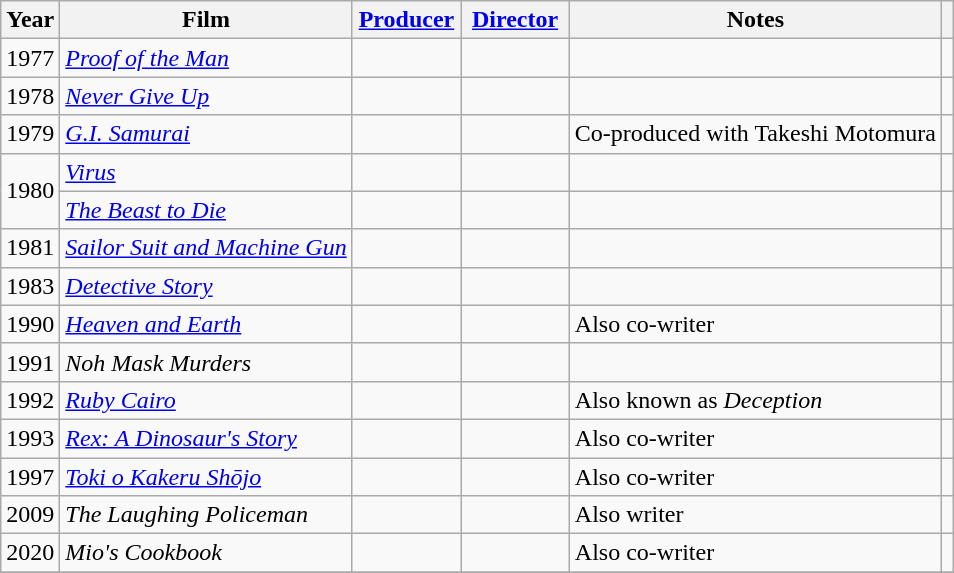<table class="wikitable sortable">
<tr>
<th>Year</th>
<th>Film</th>
<th width="65"><a href='#'>Producer</a></th>
<th width="65"><a href='#'>Director</a></th>
<th>Notes</th>
<th class=unsortable></th>
</tr>
<tr>
<td>1977</td>
<td><em><a href='#'>Proof of the Man</a></em></td>
<td></td>
<td></td>
<td></td>
<td style="text-align: center;"></td>
</tr>
<tr>
<td>1978</td>
<td><em><a href='#'>Never Give Up</a></em></td>
<td></td>
<td></td>
<td></td>
<td style="text-align: center;"></td>
</tr>
<tr>
<td>1979</td>
<td><em><a href='#'>G.I. Samurai</a></em></td>
<td></td>
<td></td>
<td>Co-produced with Takeshi Motomura</td>
<td style="text-align: center;"></td>
</tr>
<tr>
<td rowspan=2>1980</td>
<td><em><a href='#'>Virus</a></em></td>
<td></td>
<td></td>
<td></td>
<td style="text-align: center;"></td>
</tr>
<tr>
<td><em><a href='#'>The Beast to Die</a></em></td>
<td></td>
<td></td>
<td></td>
<td style="text-align: center;"></td>
</tr>
<tr>
<td>1981</td>
<td><em><a href='#'>Sailor Suit and Machine Gun</a></em></td>
<td></td>
<td></td>
<td></td>
<td style="text-align: center;"></td>
</tr>
<tr>
<td>1983</td>
<td><em><a href='#'>Detective Story</a></em></td>
<td></td>
<td></td>
<td></td>
<td style="text-align: center;"></td>
</tr>
<tr>
<td>1990</td>
<td><em><a href='#'>Heaven and Earth</a></em></td>
<td></td>
<td></td>
<td>Also co-writer</td>
<td style="text-align: center;"></td>
</tr>
<tr>
<td>1991</td>
<td><em>Noh Mask Murders</em></td>
<td></td>
<td></td>
<td></td>
<td style="text-align: center;"></td>
</tr>
<tr>
<td>1992</td>
<td><em><a href='#'>Ruby Cairo</a></em></td>
<td></td>
<td></td>
<td>Also known as <em>Deception</em></td>
<td style="text-align: center;"></td>
</tr>
<tr>
<td>1993</td>
<td><em><a href='#'>Rex: A Dinosaur's Story</a></em></td>
<td></td>
<td></td>
<td>Also co-writer</td>
<td style="text-align: center;"></td>
</tr>
<tr>
<td>1997</td>
<td><em><a href='#'>Toki o Kakeru Shōjo</a></em></td>
<td></td>
<td></td>
<td>Also co-writer</td>
<td style="text-align: center;"></td>
</tr>
<tr>
<td>2009</td>
<td><em>The Laughing Policeman</em></td>
<td></td>
<td></td>
<td>Also writer</td>
<td style="text-align: center;"></td>
</tr>
<tr>
<td>2020</td>
<td><em>Mio's Cookbook</em></td>
<td></td>
<td></td>
<td>Also co-writer</td>
<td style="text-align: center;"></td>
</tr>
<tr>
</tr>
</table>
